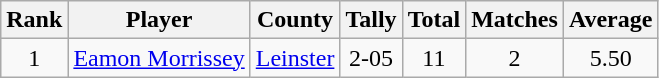<table class="wikitable">
<tr>
<th>Rank</th>
<th>Player</th>
<th>County</th>
<th>Tally</th>
<th>Total</th>
<th>Matches</th>
<th>Average</th>
</tr>
<tr>
<td rowspan=1 align=center>1</td>
<td><a href='#'>Eamon Morrissey</a></td>
<td><a href='#'>Leinster</a></td>
<td align=center>2-05</td>
<td align=center>11</td>
<td align=center>2</td>
<td align=center>5.50</td>
</tr>
</table>
